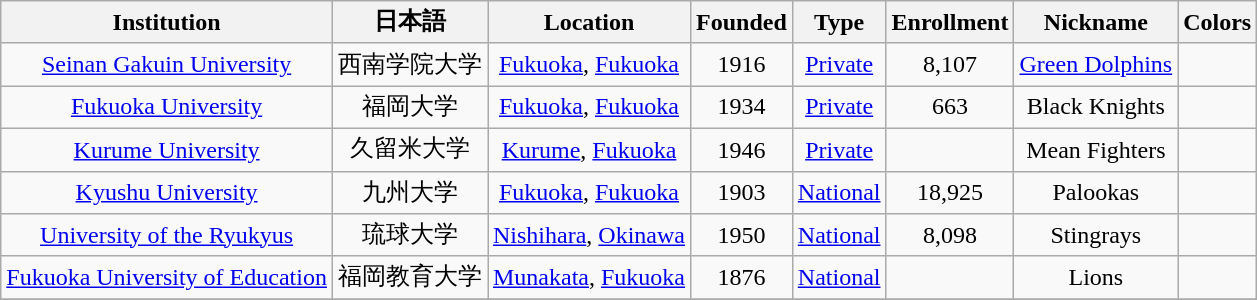<table class="wikitable sortable" style="text-align: center;">
<tr>
<th>Institution</th>
<th>日本語</th>
<th>Location</th>
<th>Founded</th>
<th>Type</th>
<th>Enrollment</th>
<th>Nickname</th>
<th>Colors</th>
</tr>
<tr>
<td><a href='#'>Seinan Gakuin University</a></td>
<td>西南学院大学</td>
<td><a href='#'>Fukuoka</a>, <a href='#'>Fukuoka</a></td>
<td>1916</td>
<td><a href='#'>Private</a></td>
<td>8,107</td>
<td><a href='#'>Green Dolphins</a></td>
<td></td>
</tr>
<tr>
<td><a href='#'>Fukuoka University</a></td>
<td>福岡大学</td>
<td><a href='#'>Fukuoka</a>, <a href='#'>Fukuoka</a></td>
<td>1934</td>
<td><a href='#'>Private</a></td>
<td>663</td>
<td>Black Knights</td>
<td></td>
</tr>
<tr>
<td><a href='#'>Kurume University</a></td>
<td>久留米大学</td>
<td><a href='#'>Kurume</a>, <a href='#'>Fukuoka</a></td>
<td>1946</td>
<td><a href='#'>Private</a></td>
<td></td>
<td>Mean Fighters</td>
<td></td>
</tr>
<tr>
<td><a href='#'>Kyushu University</a></td>
<td>九州大学</td>
<td><a href='#'>Fukuoka</a>, <a href='#'>Fukuoka</a></td>
<td>1903</td>
<td><a href='#'>National</a></td>
<td>18,925</td>
<td>Palookas</td>
<td></td>
</tr>
<tr>
<td><a href='#'>University of the Ryukyus</a></td>
<td>琉球大学</td>
<td><a href='#'>Nishihara</a>, <a href='#'>Okinawa</a></td>
<td>1950</td>
<td><a href='#'>National</a></td>
<td>8,098</td>
<td>Stingrays</td>
<td></td>
</tr>
<tr>
<td><a href='#'>Fukuoka University of Education</a></td>
<td>福岡教育大学</td>
<td><a href='#'>Munakata</a>, <a href='#'>Fukuoka</a></td>
<td>1876</td>
<td><a href='#'>National</a></td>
<td></td>
<td>Lions</td>
<td></td>
</tr>
<tr>
</tr>
</table>
